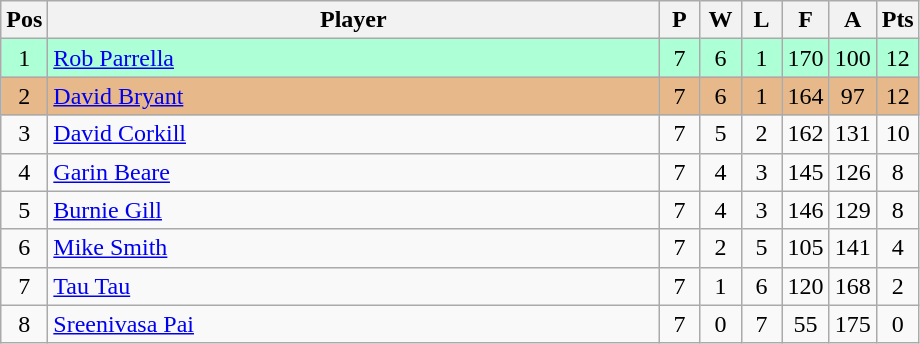<table class="wikitable" style="font-size: 100%">
<tr>
<th width=20>Pos</th>
<th width=400>Player</th>
<th width=20>P</th>
<th width=20>W</th>
<th width=20>L</th>
<th width=20>F</th>
<th width=20>A</th>
<th width=20>Pts</th>
</tr>
<tr align=center style="background: #ADFFD6;">
<td>1</td>
<td align="left"> <a href='#'>Rob Parrella</a></td>
<td>7</td>
<td>6</td>
<td>1</td>
<td>170</td>
<td>100</td>
<td>12</td>
</tr>
<tr align=center style="background: #E6B88A;">
<td>2</td>
<td align="left"> <a href='#'>David Bryant</a></td>
<td>7</td>
<td>6</td>
<td>1</td>
<td>164</td>
<td>97</td>
<td>12</td>
</tr>
<tr align=center>
<td>3</td>
<td align="left"> <a href='#'>David Corkill</a></td>
<td>7</td>
<td>5</td>
<td>2</td>
<td>162</td>
<td>131</td>
<td>10</td>
</tr>
<tr align=center>
<td>4</td>
<td align="left"> <a href='#'>Garin Beare</a></td>
<td>7</td>
<td>4</td>
<td>3</td>
<td>145</td>
<td>126</td>
<td>8</td>
</tr>
<tr align=center>
<td>5</td>
<td align="left"> <a href='#'>Burnie Gill</a></td>
<td>7</td>
<td>4</td>
<td>3</td>
<td>146</td>
<td>129</td>
<td>8</td>
</tr>
<tr align=center>
<td>6</td>
<td align="left"> <a href='#'>Mike Smith</a></td>
<td>7</td>
<td>2</td>
<td>5</td>
<td>105</td>
<td>141</td>
<td>4</td>
</tr>
<tr align=center>
<td>7</td>
<td align="left"> <a href='#'>Tau Tau</a></td>
<td>7</td>
<td>1</td>
<td>6</td>
<td>120</td>
<td>168</td>
<td>2</td>
</tr>
<tr align=center>
<td>8</td>
<td align="left"> <a href='#'>Sreenivasa Pai</a></td>
<td>7</td>
<td>0</td>
<td>7</td>
<td>55</td>
<td>175</td>
<td>0</td>
</tr>
</table>
